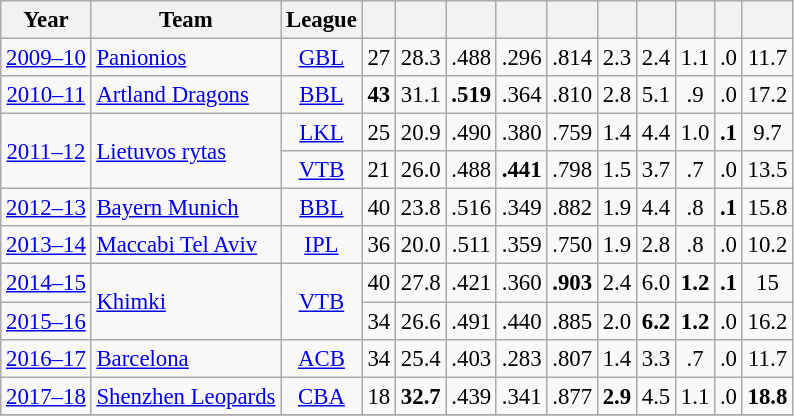<table class="wikitable sortable" style="font-size:95%; text-align:center;">
<tr>
<th>Year</th>
<th>Team</th>
<th>League</th>
<th></th>
<th></th>
<th></th>
<th></th>
<th></th>
<th></th>
<th></th>
<th></th>
<th></th>
<th></th>
</tr>
<tr>
<td style="text-align:center;"><a href='#'>2009–10</a></td>
<td style="text-align:left;" rowspan=1> <a href='#'>Panionios</a></td>
<td style="text-align:center;" rowspan=1><a href='#'>GBL</a></td>
<td>27</td>
<td>28.3</td>
<td>.488</td>
<td>.296</td>
<td>.814</td>
<td>2.3</td>
<td>2.4</td>
<td>1.1</td>
<td>.0</td>
<td>11.7</td>
</tr>
<tr>
<td style="text-align:center;"><a href='#'>2010–11</a></td>
<td style="text-align:left;" rowspan=1> <a href='#'>Artland Dragons</a></td>
<td style="text-align:center;" rowspan=1><a href='#'>BBL</a></td>
<td><strong>43</strong></td>
<td>31.1</td>
<td><strong>.519</strong></td>
<td>.364</td>
<td>.810</td>
<td>2.8</td>
<td>5.1</td>
<td>.9</td>
<td>.0</td>
<td>17.2</td>
</tr>
<tr>
<td style="text-align:center;" rowspan=2><a href='#'>2011–12</a></td>
<td style="text-align:left;" rowspan=2> <a href='#'>Lietuvos rytas</a></td>
<td style="text-align:center;" rowspan=1><a href='#'>LKL</a></td>
<td>25</td>
<td>20.9</td>
<td>.490</td>
<td>.380</td>
<td>.759</td>
<td>1.4</td>
<td>4.4</td>
<td>1.0</td>
<td><strong>.1</strong></td>
<td>9.7</td>
</tr>
<tr>
<td style="text-align:center;" rowspan=1><a href='#'>VTB</a></td>
<td>21</td>
<td>26.0</td>
<td>.488</td>
<td><strong>.441</strong></td>
<td>.798</td>
<td>1.5</td>
<td>3.7</td>
<td>.7</td>
<td>.0</td>
<td>13.5</td>
</tr>
<tr>
<td style="text-align:center;"><a href='#'>2012–13</a></td>
<td style="text-align:left;" rowspan=1> <a href='#'>Bayern Munich</a></td>
<td style="text-align:center;" rowspan=1><a href='#'>BBL</a></td>
<td>40</td>
<td>23.8</td>
<td>.516</td>
<td>.349</td>
<td>.882</td>
<td>1.9</td>
<td>4.4</td>
<td>.8</td>
<td><strong>.1</strong></td>
<td>15.8</td>
</tr>
<tr>
<td style="text-align:center;"><a href='#'>2013–14</a></td>
<td style="text-align:left;" rowspan=1> <a href='#'>Maccabi Tel Aviv</a></td>
<td style="text-align:center;" rowspan=1><a href='#'>IPL</a></td>
<td>36</td>
<td>20.0</td>
<td>.511</td>
<td>.359</td>
<td>.750</td>
<td>1.9</td>
<td>2.8</td>
<td>.8</td>
<td>.0</td>
<td>10.2</td>
</tr>
<tr>
<td style="text-align:center;"><a href='#'>2014–15</a></td>
<td style="text-align:left;" rowspan=2> <a href='#'>Khimki</a></td>
<td style="text-align:center;" rowspan=2><a href='#'>VTB</a></td>
<td>40</td>
<td>27.8</td>
<td>.421</td>
<td>.360</td>
<td><strong>.903</strong></td>
<td>2.4</td>
<td>6.0</td>
<td><strong>1.2</strong></td>
<td><strong>.1</strong></td>
<td>15</td>
</tr>
<tr>
<td style="text-align:center;"><a href='#'>2015–16</a></td>
<td>34</td>
<td>26.6</td>
<td>.491</td>
<td>.440</td>
<td>.885</td>
<td>2.0</td>
<td><strong>6.2</strong></td>
<td><strong>1.2</strong></td>
<td>.0</td>
<td>16.2</td>
</tr>
<tr>
<td style="text-align:center;"><a href='#'>2016–17</a></td>
<td style="text-align:left;" rowspan=1> <a href='#'>Barcelona</a></td>
<td style="text-align:center;" rowspan=1><a href='#'>ACB</a></td>
<td>34</td>
<td>25.4</td>
<td>.403</td>
<td>.283</td>
<td>.807</td>
<td>1.4</td>
<td>3.3</td>
<td>.7</td>
<td>.0</td>
<td>11.7</td>
</tr>
<tr>
<td style="text-align:center;"><a href='#'>2017–18</a></td>
<td style="text-align:left;" rowspan=1> <a href='#'>Shenzhen Leopards</a></td>
<td style="text-align:center;" rowspan=1><a href='#'>CBA</a></td>
<td>18</td>
<td><strong>32.7</strong></td>
<td>.439</td>
<td>.341</td>
<td>.877</td>
<td><strong>2.9</strong></td>
<td>4.5</td>
<td>1.1</td>
<td>.0</td>
<td><strong>18.8</strong></td>
</tr>
<tr>
</tr>
</table>
